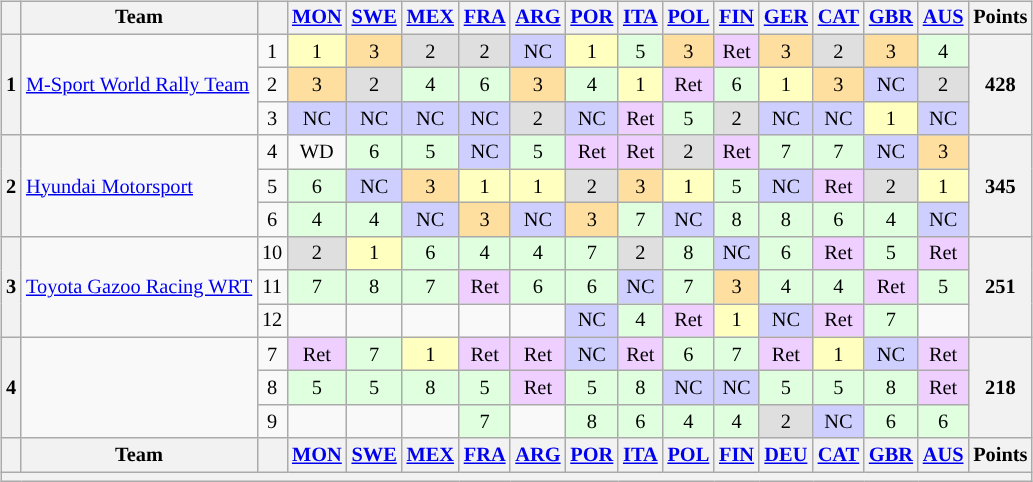<table>
<tr>
<td><br><table class="wikitable" style="font-size: 85%; text-align: center;">
<tr valign="top">
<th valign="middle"></th>
<th valign="middle">Team</th>
<th valign="middle"></th>
<th><a href='#'>MON</a><br></th>
<th><a href='#'>SWE</a><br></th>
<th><a href='#'>MEX</a><br></th>
<th><a href='#'>FRA</a><br></th>
<th><a href='#'>ARG</a><br></th>
<th><a href='#'>POR</a><br></th>
<th><a href='#'>ITA</a><br></th>
<th><a href='#'>POL</a><br></th>
<th><a href='#'>FIN</a><br></th>
<th><a href='#'>GER</a><br></th>
<th><a href='#'>CAT</a><br></th>
<th><a href='#'>GBR</a><br></th>
<th><a href='#'>AUS</a><br></th>
<th valign="middle">Points</th>
</tr>
<tr>
<th rowspan="3">1</th>
<td rowspan="3" align="left"> <a href='#'>M-Sport World Rally Team</a></td>
<td>1</td>
<td style="background:#ffffbf;">1</td>
<td style="background:#ffdf9f;">3</td>
<td style="background:#dfdfdf;">2</td>
<td style="background:#dfdfdf;">2</td>
<td style="background:#cfcfff;">NC</td>
<td style="background:#ffffbf;">1</td>
<td style="background:#dfffdf;">5</td>
<td style="background:#ffdf9f;">3</td>
<td style="background:#efcfff;">Ret</td>
<td style="background:#ffdf9f;">3</td>
<td style="background:#dfdfdf;">2</td>
<td style="background:#ffdf9f;">3</td>
<td style="background:#dfffdf;">4</td>
<th rowspan="3">428</th>
</tr>
<tr>
<td>2</td>
<td style="background:#ffdf9f;">3</td>
<td style="background:#dfdfdf;">2</td>
<td style="background:#dfffdf;">4</td>
<td style="background:#dfffdf;">6</td>
<td style="background:#ffdf9f;">3</td>
<td style="background:#dfffdf;">4</td>
<td style="background:#ffffbf;">1</td>
<td style="background:#efcfff;">Ret</td>
<td style="background:#dfffdf;">6</td>
<td style="background:#ffffbf;">1</td>
<td style="background:#ffdf9f;">3</td>
<td style="background:#cfcfff;">NC</td>
<td style="background:#dfdfdf;">2</td>
</tr>
<tr>
<td>3</td>
<td style="background:#cfcfff;">NC</td>
<td style="background:#cfcfff;">NC</td>
<td style="background:#cfcfff;">NC</td>
<td style="background:#cfcfff;">NC</td>
<td style="background:#dfdfdf;">2</td>
<td style="background:#cfcfff;">NC</td>
<td style="background:#efcfff;">Ret</td>
<td style="background:#dfffdf;">5</td>
<td style="background:#dfdfdf;">2</td>
<td style="background:#cfcfff;">NC</td>
<td style="background:#cfcfff;">NC</td>
<td style="background:#ffffbf;">1</td>
<td style="background:#cfcfff;">NC</td>
</tr>
<tr>
<th rowspan="3">2</th>
<td rowspan="3" align="left"> <a href='#'>Hyundai Motorsport</a></td>
<td>4</td>
<td>WD</td>
<td style="background:#dfffdf;">6</td>
<td style="background:#dfffdf;">5</td>
<td style="background:#cfcfff;">NC</td>
<td style="background:#dfffdf;">5</td>
<td style="background:#efcfff;">Ret</td>
<td style="background:#efcfff;">Ret</td>
<td style="background:#dfdfdf;">2</td>
<td style="background:#efcfff;">Ret</td>
<td style="background:#dfffdf;">7</td>
<td style="background:#dfffdf;">7</td>
<td style="background:#cfcfff;">NC</td>
<td style="background:#ffdf9f;">3</td>
<th rowspan="3">345</th>
</tr>
<tr>
<td>5</td>
<td style="background:#dfffdf;">6</td>
<td style="background:#cfcfff;">NC</td>
<td style="background:#ffdf9f;">3</td>
<td style="background:#ffffbf;">1</td>
<td style="background:#ffffbf;">1</td>
<td style="background:#dfdfdf;">2</td>
<td style="background:#ffdf9f;">3</td>
<td style="background:#ffffbf;">1</td>
<td style="background:#dfffdf;">5</td>
<td style="background:#cfcfff;">NC</td>
<td style="background:#efcfff;">Ret</td>
<td style="background:#dfdfdf;">2</td>
<td style="background:#ffffbf;">1</td>
</tr>
<tr>
<td>6</td>
<td style="background:#dfffdf;">4</td>
<td style="background:#dfffdf;">4</td>
<td style="background:#cfcfff;">NC</td>
<td style="background:#ffdf9f;">3</td>
<td style="background:#cfcfff;">NC</td>
<td style="background:#ffdf9f;">3</td>
<td style="background:#dfffdf;">7</td>
<td style="background:#cfcfff;">NC</td>
<td style="background:#dfffdf;">8</td>
<td style="background:#dfffdf;">8</td>
<td style="background:#dfffdf;">6</td>
<td style="background:#dfffdf;">4</td>
<td style="background:#cfcfff;">NC</td>
</tr>
<tr>
<th rowspan="3">3</th>
<td rowspan="3" align="left"> <a href='#'>Toyota Gazoo Racing WRT</a></td>
<td>10</td>
<td style="background:#dfdfdf;">2</td>
<td style="background:#ffffbf;">1</td>
<td style="background:#dfffdf;">6</td>
<td style="background:#dfffdf;">4</td>
<td style="background:#dfffdf;">4</td>
<td style="background:#dfffdf;">7</td>
<td style="background:#dfdfdf;">2</td>
<td style="background:#dfffdf;">8</td>
<td style="background:#cfcfff;">NC</td>
<td style="background:#dfffdf;">6</td>
<td style="background:#efcfff;">Ret</td>
<td style="background:#dfffdf;">5</td>
<td style="background:#efcfff;">Ret</td>
<th rowspan="3">251</th>
</tr>
<tr>
<td>11</td>
<td style="background:#dfffdf;">7</td>
<td style="background:#dfffdf;">8</td>
<td style="background:#dfffdf;">7</td>
<td style="background:#efcfff;">Ret</td>
<td style="background:#dfffdf;">6</td>
<td style="background:#dfffdf;">6</td>
<td style="background:#cfcfff;">NC</td>
<td style="background:#dfffdf;">7</td>
<td style="background:#ffdf9f;">3</td>
<td style="background:#dfffdf;">4</td>
<td style="background:#dfffdf;">4</td>
<td style="background:#efcfff;">Ret</td>
<td style="background:#dfffdf;">5</td>
</tr>
<tr>
<td>12</td>
<td></td>
<td></td>
<td></td>
<td></td>
<td></td>
<td style="background:#cfcfff;">NC</td>
<td style="background:#dfffdf;">4</td>
<td style="background:#efcfff;">Ret</td>
<td style="background:#ffffbf;">1</td>
<td style="background:#cfcfff;">NC</td>
<td style="background:#efcfff;">Ret</td>
<td style="background:#dfffdf;">7</td>
<td></td>
</tr>
<tr>
<th rowspan="3">4</th>
<td rowspan="3" align="left"></td>
<td>7</td>
<td style="background:#efcfff;">Ret</td>
<td style="background:#dfffdf;">7</td>
<td style="background:#ffffbf;">1</td>
<td style="background:#efcfff;">Ret</td>
<td style="background:#efcfff;">Ret</td>
<td style="background:#cfcfff;">NC</td>
<td style="background:#efcfff;">Ret</td>
<td style="background:#dfffdf;">6</td>
<td style="background:#dfffdf;">7</td>
<td style="background:#efcfff;">Ret</td>
<td style="background:#ffffbf;">1</td>
<td style="background:#cfcfff;">NC</td>
<td style="background:#efcfff;">Ret</td>
<th rowspan="3">218</th>
</tr>
<tr>
<td>8</td>
<td style="background:#dfffdf;">5</td>
<td style="background:#dfffdf;">5</td>
<td style="background:#dfffdf;">8</td>
<td style="background:#dfffdf;">5</td>
<td style="background:#efcfff;">Ret</td>
<td style="background:#dfffdf;">5</td>
<td style="background:#dfffdf;">8</td>
<td style="background:#cfcfff;">NC</td>
<td style="background:#cfcfff;">NC</td>
<td style="background:#dfffdf;">5</td>
<td style="background:#dfffdf;">5</td>
<td style="background:#dfffdf;">8</td>
<td style="background:#efcfff;">Ret</td>
</tr>
<tr>
<td>9</td>
<td></td>
<td></td>
<td></td>
<td style="background:#dfffdf;">7</td>
<td></td>
<td style="background:#dfffdf;">8</td>
<td style="background:#dfffdf;">6</td>
<td style="background:#dfffdf;">4</td>
<td style="background:#dfffdf;">4</td>
<td style="background:#dfdfdf;">2</td>
<td style="background:#cfcfff;">NC</td>
<td style="background:#dfffdf;">6</td>
<td style="background:#dfffdf;">6</td>
</tr>
<tr>
<th valign="middle"></th>
<th valign="middle">Team</th>
<th valign="middle"></th>
<th><a href='#'>MON</a><br></th>
<th><a href='#'>SWE</a><br></th>
<th><a href='#'>MEX</a><br></th>
<th><a href='#'>FRA</a><br></th>
<th><a href='#'>ARG</a><br></th>
<th><a href='#'>POR</a><br></th>
<th><a href='#'>ITA</a><br></th>
<th><a href='#'>POL</a><br></th>
<th><a href='#'>FIN</a><br></th>
<th><a href='#'>DEU</a><br></th>
<th><a href='#'>CAT</a><br></th>
<th><a href='#'>GBR</a><br></th>
<th><a href='#'>AUS</a><br></th>
<th valign="middle">Points</th>
</tr>
<tr>
<th colspan="17"></th>
</tr>
</table>
</td>
<td valign="top"><br></td>
</tr>
</table>
